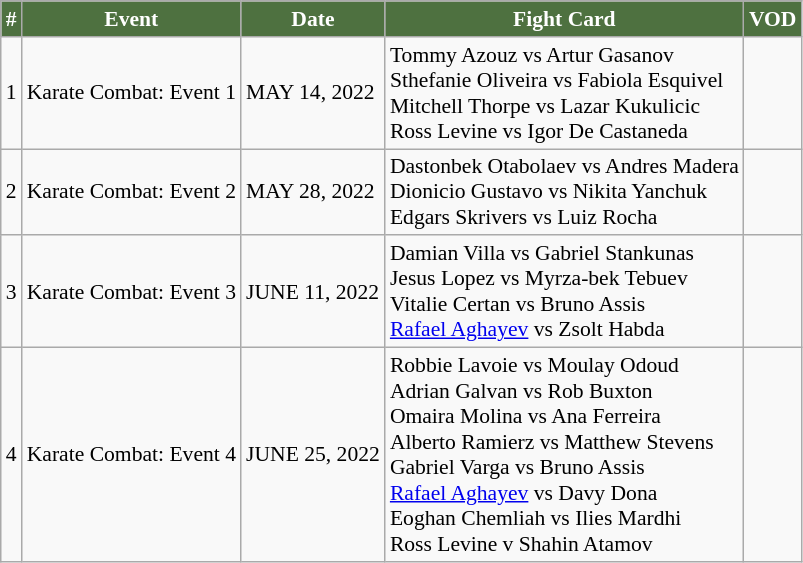<table class="sortable wikitable succession-box" style="font-size:90%;">
<tr>
<th scope="col" style="background:#4E7140; color:white;">#</th>
<th scope="col" style="background:#4E7140; color:white;">Event</th>
<th scope="col" style="background:#4E7140; color:white;">Date</th>
<th scope="col" style="background:#4E7140; color:white;">Fight Card</th>
<th scope="col" style="background:#4E7140; color:white;">VOD</th>
</tr>
<tr>
<td align=center>1</td>
<td>Karate Combat: Event 1</td>
<td>MAY 14, 2022</td>
<td>Tommy Azouz vs Artur Gasanov<br>Sthefanie Oliveira vs Fabiola Esquivel<br>Mitchell Thorpe vs Lazar Kukulicic<br>Ross Levine vs Igor De Castaneda</td>
<td></td>
</tr>
<tr>
<td align=center>2</td>
<td>Karate Combat: Event 2</td>
<td>MAY 28, 2022</td>
<td>Dastonbek Otabolaev vs Andres Madera<br>Dionicio Gustavo vs Nikita Yanchuk<br>Edgars Skrivers vs Luiz Rocha</td>
<td></td>
</tr>
<tr>
<td align=center>3</td>
<td>Karate Combat: Event 3</td>
<td>JUNE 11, 2022</td>
<td>Damian Villa vs Gabriel Stankunas<br>Jesus Lopez vs Myrza-bek Tebuev<br>Vitalie Certan vs Bruno Assis<br><a href='#'>Rafael Aghayev</a> vs Zsolt Habda</td>
<td></td>
</tr>
<tr>
<td align=center>4</td>
<td>Karate Combat: Event 4</td>
<td>JUNE 25, 2022</td>
<td>Robbie Lavoie vs Moulay Odoud<br>Adrian Galvan vs Rob Buxton<br>Omaira Molina vs Ana Ferreira<br>Alberto Ramierz vs Matthew Stevens<br>Gabriel Varga vs Bruno Assis<br><a href='#'>Rafael Aghayev</a> vs Davy Dona<br>Eoghan Chemliah vs Ilies Mardhi<br>Ross Levine v Shahin Atamov</td>
<td></td>
</tr>
</table>
